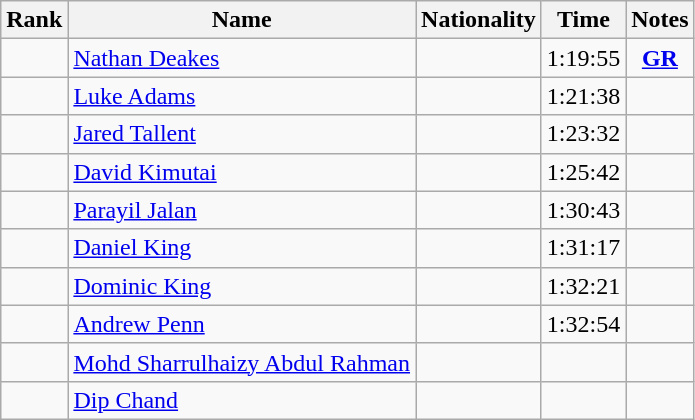<table class="wikitable sortable" style="text-align:center">
<tr>
<th>Rank</th>
<th>Name</th>
<th>Nationality</th>
<th>Time</th>
<th>Notes</th>
</tr>
<tr>
<td></td>
<td align=left><a href='#'>Nathan Deakes</a></td>
<td align=left></td>
<td>1:19:55</td>
<td><strong><a href='#'>GR</a></strong></td>
</tr>
<tr>
<td></td>
<td align=left><a href='#'>Luke Adams</a></td>
<td align=left></td>
<td>1:21:38</td>
<td></td>
</tr>
<tr>
<td></td>
<td align=left><a href='#'>Jared Tallent</a></td>
<td align=left></td>
<td>1:23:32</td>
<td></td>
</tr>
<tr>
<td></td>
<td align=left><a href='#'>David Kimutai</a></td>
<td align=left></td>
<td>1:25:42</td>
<td></td>
</tr>
<tr>
<td></td>
<td align=left><a href='#'>Parayil Jalan</a></td>
<td align=left></td>
<td>1:30:43</td>
<td></td>
</tr>
<tr>
<td></td>
<td align=left><a href='#'>Daniel King</a></td>
<td align=left></td>
<td>1:31:17</td>
<td></td>
</tr>
<tr>
<td></td>
<td align=left><a href='#'>Dominic King</a></td>
<td align=left></td>
<td>1:32:21</td>
<td></td>
</tr>
<tr>
<td></td>
<td align=left><a href='#'>Andrew Penn</a></td>
<td align=left></td>
<td>1:32:54</td>
<td></td>
</tr>
<tr>
<td></td>
<td align=left><a href='#'>Mohd Sharrulhaizy Abdul Rahman</a></td>
<td align=left></td>
<td></td>
<td></td>
</tr>
<tr>
<td></td>
<td align=left><a href='#'>Dip Chand</a></td>
<td align=left></td>
<td></td>
<td></td>
</tr>
</table>
